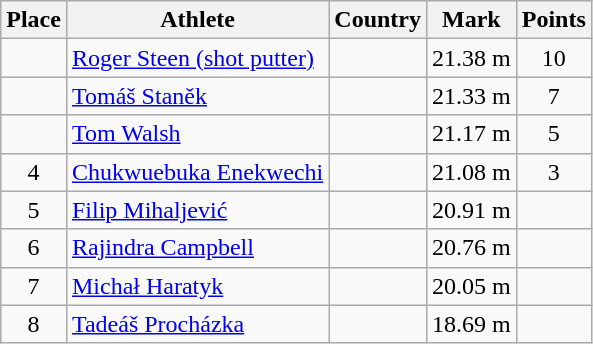<table class="wikitable">
<tr>
<th>Place</th>
<th>Athlete</th>
<th>Country</th>
<th>Mark</th>
<th>Points</th>
</tr>
<tr>
<td align=center></td>
<td><a href='#'>Roger Steen (shot putter)</a></td>
<td></td>
<td>21.38 m</td>
<td align=center>10</td>
</tr>
<tr>
<td align=center></td>
<td><a href='#'>Tomáš Staněk</a></td>
<td></td>
<td>21.33 m</td>
<td align=center>7</td>
</tr>
<tr>
<td align=center></td>
<td><a href='#'>Tom Walsh</a></td>
<td></td>
<td>21.17 m</td>
<td align=center>5</td>
</tr>
<tr>
<td align=center>4</td>
<td><a href='#'>Chukwuebuka Enekwechi</a></td>
<td></td>
<td>21.08 m</td>
<td align=center>3</td>
</tr>
<tr>
<td align=center>5</td>
<td><a href='#'>Filip Mihaljević</a></td>
<td></td>
<td>20.91 m</td>
<td align=center></td>
</tr>
<tr>
<td align=center>6</td>
<td><a href='#'>Rajindra Campbell</a></td>
<td></td>
<td>20.76 m</td>
<td align=center></td>
</tr>
<tr>
<td align=center>7</td>
<td><a href='#'>Michał Haratyk</a></td>
<td></td>
<td>20.05 m</td>
<td align=center></td>
</tr>
<tr>
<td align=center>8</td>
<td><a href='#'>Tadeáš Procházka</a></td>
<td></td>
<td>18.69 m</td>
<td align=center></td>
</tr>
</table>
